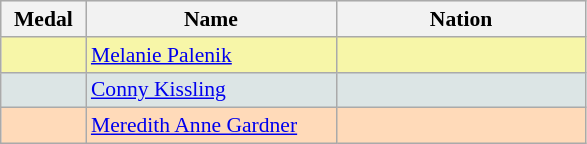<table class=wikitable style="border:1px solid #AAAAAA;font-size:90%">
<tr bgcolor="#E4E4E4">
<th width=50>Medal</th>
<th width=160>Name</th>
<th width=160>Nation</th>
</tr>
<tr bgcolor="#F7F6A8">
<td align="center"></td>
<td><a href='#'>Melanie Palenik</a></td>
<td></td>
</tr>
<tr bgcolor="#DCE5E5">
<td align="center"></td>
<td><a href='#'>Conny Kissling</a></td>
<td></td>
</tr>
<tr bgcolor="#FFDAB9">
<td align="center"></td>
<td><a href='#'>Meredith Anne Gardner</a></td>
<td></td>
</tr>
</table>
